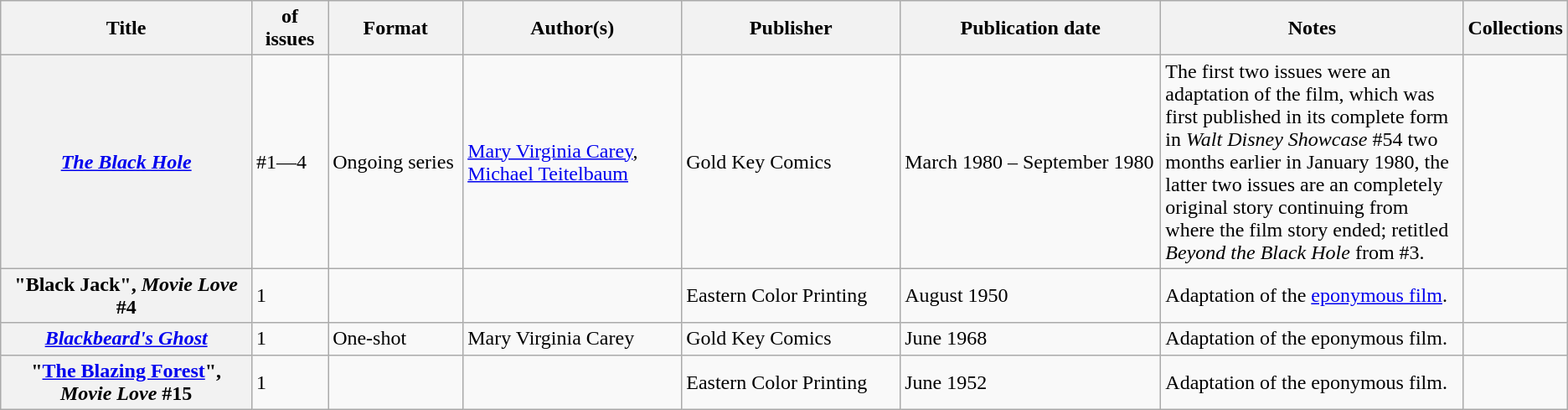<table class="wikitable">
<tr>
<th>Title</th>
<th style="width:40pt"> of issues</th>
<th style="width:75pt">Format</th>
<th style="width:125pt">Author(s)</th>
<th style="width:125pt">Publisher</th>
<th style="width:150pt">Publication date</th>
<th style="width:175pt">Notes</th>
<th>Collections</th>
</tr>
<tr>
<th><em><a href='#'>The Black Hole</a></em></th>
<td>#1—4</td>
<td>Ongoing series</td>
<td><a href='#'>Mary Virginia Carey</a>, <a href='#'>Michael Teitelbaum</a></td>
<td>Gold Key Comics</td>
<td>March 1980 – September 1980</td>
<td>The first two issues were an adaptation of the film, which was first published in its complete form in <em>Walt Disney Showcase</em> #54 two months earlier in January 1980, the latter two issues are an completely original story continuing from where the film story ended; retitled <em>Beyond the Black Hole</em> from #3.</td>
<td></td>
</tr>
<tr>
<th>"Black Jack", <em>Movie Love</em> #4</th>
<td>1</td>
<td></td>
<td></td>
<td>Eastern Color Printing</td>
<td>August 1950</td>
<td>Adaptation of the <a href='#'>eponymous film</a>.</td>
<td></td>
</tr>
<tr>
<th><em><a href='#'>Blackbeard's Ghost</a></em></th>
<td>1</td>
<td>One-shot</td>
<td>Mary Virginia Carey</td>
<td>Gold Key Comics</td>
<td>June 1968</td>
<td>Adaptation of the eponymous film.</td>
<td></td>
</tr>
<tr>
<th>"<a href='#'>The Blazing Forest</a>", <em>Movie Love</em> #15</th>
<td>1</td>
<td></td>
<td></td>
<td>Eastern Color Printing</td>
<td>June 1952</td>
<td>Adaptation of the eponymous film.</td>
<td></td>
</tr>
</table>
